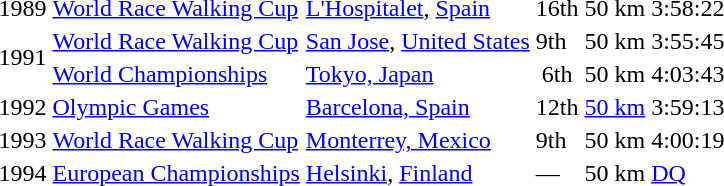<table>
<tr>
<td>1989</td>
<td><a href='#'>World Race Walking Cup</a></td>
<td><a href='#'>L'Hospitalet</a>, <a href='#'>Spain</a></td>
<td>16th</td>
<td>50 km</td>
<td>3:58:22</td>
</tr>
<tr>
<td rowspan=2>1991</td>
<td><a href='#'>World Race Walking Cup</a></td>
<td><a href='#'>San Jose</a>, <a href='#'>United States</a></td>
<td>9th</td>
<td>50 km</td>
<td>3:55:45</td>
</tr>
<tr>
<td><a href='#'>World Championships</a></td>
<td><a href='#'>Tokyo, Japan</a></td>
<td align="center">6th</td>
<td>50 km</td>
<td>4:03:43</td>
</tr>
<tr>
<td>1992</td>
<td><a href='#'>Olympic Games</a></td>
<td><a href='#'>Barcelona, Spain</a></td>
<td align="center">12th</td>
<td><a href='#'>50 km</a></td>
<td>3:59:13</td>
</tr>
<tr>
<td>1993</td>
<td><a href='#'>World Race Walking Cup</a></td>
<td><a href='#'>Monterrey, Mexico</a></td>
<td>9th</td>
<td>50 km</td>
<td>4:00:19</td>
</tr>
<tr>
<td>1994</td>
<td><a href='#'>European Championships</a></td>
<td><a href='#'>Helsinki</a>, <a href='#'>Finland</a></td>
<td>—</td>
<td>50 km</td>
<td><a href='#'>DQ</a></td>
</tr>
</table>
